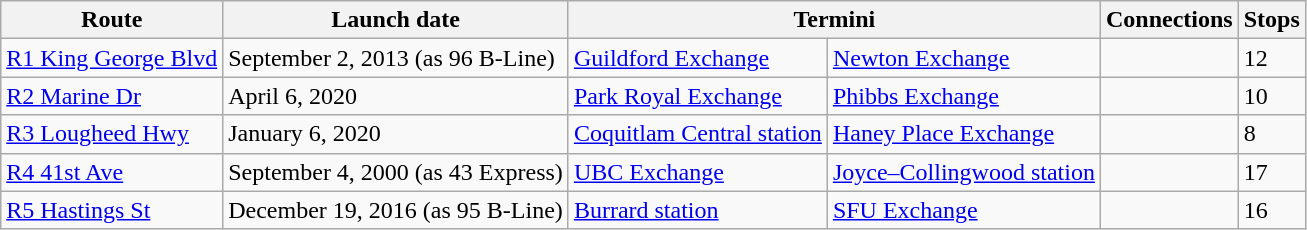<table class="wikitable">
<tr>
<th>Route</th>
<th>Launch date</th>
<th colspan="2">Termini</th>
<th>Connections</th>
<th>Stops</th>
</tr>
<tr>
<td><a href='#'>R1 King George Blvd</a></td>
<td>September 2, 2013 (as 96 B-Line)</td>
<td><a href='#'>Guildford Exchange</a></td>
<td><a href='#'>Newton Exchange</a></td>
<td></td>
<td>12</td>
</tr>
<tr>
<td><a href='#'>R2 Marine Dr</a></td>
<td>April 6, 2020</td>
<td><a href='#'>Park Royal Exchange</a></td>
<td><a href='#'>Phibbs Exchange</a></td>
<td></td>
<td>10</td>
</tr>
<tr>
<td><a href='#'>R3 Lougheed Hwy</a></td>
<td>January 6, 2020</td>
<td><a href='#'>Coquitlam Central station</a></td>
<td><a href='#'>Haney Place Exchange</a></td>
<td></td>
<td>8</td>
</tr>
<tr>
<td><a href='#'>R4 41st Ave</a></td>
<td>September 4, 2000 (as 43 Express)</td>
<td><a href='#'>UBC Exchange</a></td>
<td><a href='#'>Joyce–Collingwood station</a></td>
<td></td>
<td>17</td>
</tr>
<tr>
<td><a href='#'>R5 Hastings St</a></td>
<td>December 19, 2016 (as 95 B-Line)</td>
<td><a href='#'>Burrard station</a></td>
<td><a href='#'>SFU Exchange</a></td>
<td></td>
<td>16</td>
</tr>
</table>
